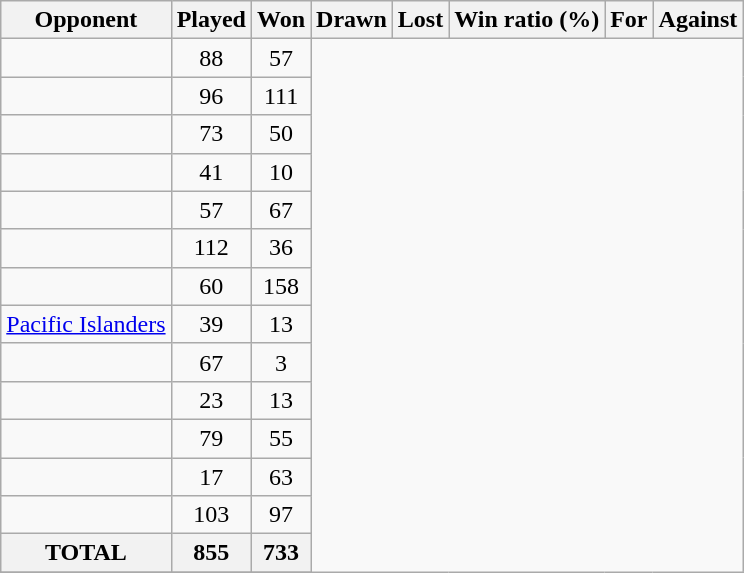<table class="wikitable">
<tr>
<th>Opponent</th>
<th>Played</th>
<th>Won</th>
<th>Drawn</th>
<th>Lost</th>
<th>Win ratio (%)</th>
<th>For</th>
<th>Against</th>
</tr>
<tr align=center>
<td align=left><br></td>
<td>88</td>
<td>57</td>
</tr>
<tr align=center>
<td align=left><br></td>
<td>96</td>
<td>111</td>
</tr>
<tr align=center>
<td align=left><br></td>
<td>73</td>
<td>50</td>
</tr>
<tr align=center>
<td align=left><br></td>
<td>41</td>
<td>10</td>
</tr>
<tr align=center>
<td align=left><br></td>
<td>57</td>
<td>67</td>
</tr>
<tr align=center>
<td align=left><br></td>
<td>112</td>
<td>36</td>
</tr>
<tr align=center>
<td align=left><br></td>
<td>60</td>
<td>158</td>
</tr>
<tr align=center>
<td align=left><a href='#'>Pacific Islanders</a><br></td>
<td>39</td>
<td>13</td>
</tr>
<tr align=center>
<td align=left><br></td>
<td>67</td>
<td>3</td>
</tr>
<tr align=center>
<td align=left><br></td>
<td>23</td>
<td>13</td>
</tr>
<tr align=center>
<td align=left><br></td>
<td>79</td>
<td>55</td>
</tr>
<tr align=center>
<td align=left><br></td>
<td>17</td>
<td>63</td>
</tr>
<tr align=center>
<td align=left><br></td>
<td>103</td>
<td>97</td>
</tr>
<tr align=center>
<th>TOTAL<br></th>
<th>855</th>
<th>733</th>
</tr>
<tr>
</tr>
</table>
